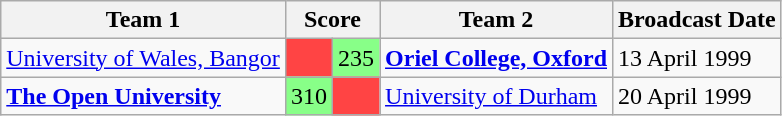<table class="wikitable" border="1">
<tr>
<th>Team 1</th>
<th colspan=2>Score</th>
<th>Team 2</th>
<th>Broadcast Date</th>
</tr>
<tr>
<td><a href='#'>University of Wales, Bangor</a></td>
<td style="background:#ff4444"></td>
<td style="background:#88ff88">235</td>
<td><strong><a href='#'>Oriel College, Oxford</a></strong></td>
<td>13 April 1999</td>
</tr>
<tr>
<td><strong><a href='#'>The Open University</a></strong></td>
<td style="background:#88ff88">310</td>
<td style="background:#ff4444"></td>
<td><a href='#'>University of Durham</a></td>
<td>20 April 1999</td>
</tr>
</table>
